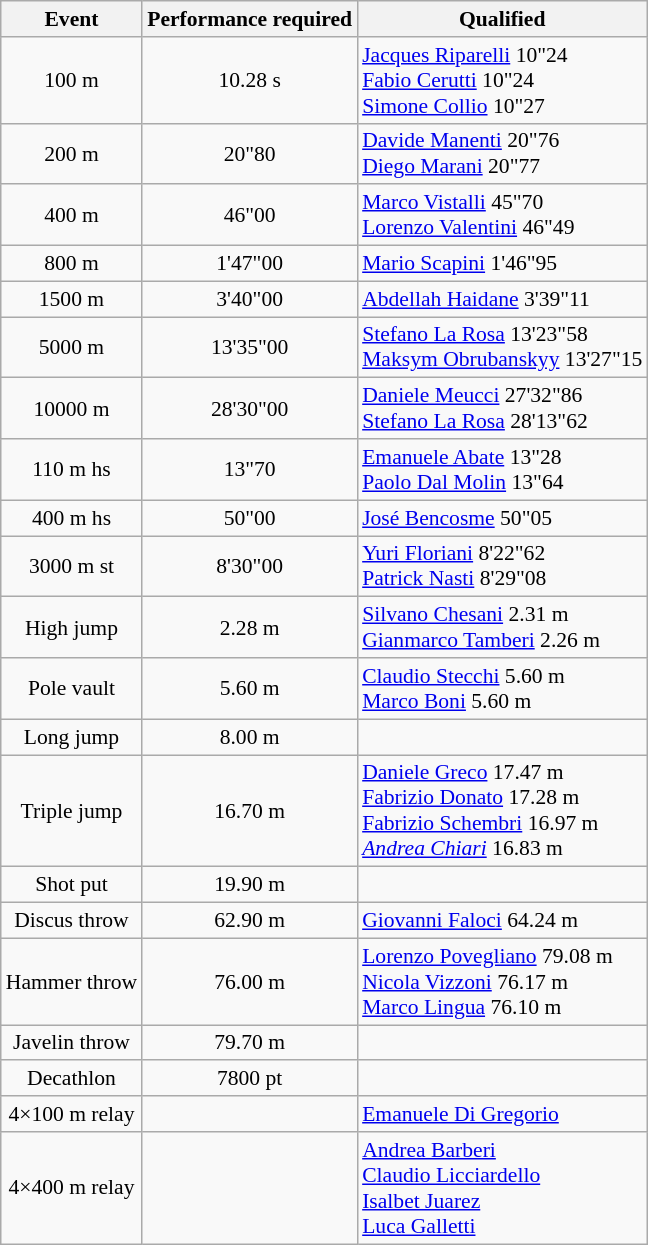<table class="wikitable" style="font-size:90%; text-align:center;">
<tr>
<th>Event</th>
<th>Performance required</th>
<th>Qualified</th>
</tr>
<tr>
<td>100 m</td>
<td>10.28 s</td>
<td align=left><a href='#'>Jacques Riparelli</a> 10"24<br><a href='#'>Fabio Cerutti</a> 10"24<br><a href='#'>Simone Collio</a> 10"27</td>
</tr>
<tr>
<td>200 m</td>
<td>20"80</td>
<td align=left><a href='#'>Davide Manenti</a> 20"76<br><a href='#'>Diego Marani</a> 20"77</td>
</tr>
<tr>
<td>400 m</td>
<td>46"00</td>
<td align=left><a href='#'>Marco Vistalli</a> 45"70<br><a href='#'>Lorenzo Valentini</a> 46"49</td>
</tr>
<tr>
<td>800 m</td>
<td>1'47"00</td>
<td align=left><a href='#'>Mario Scapini</a> 1'46"95</td>
</tr>
<tr>
<td>1500 m</td>
<td>3'40"00</td>
<td align=left><a href='#'>Abdellah Haidane</a> 3'39"11</td>
</tr>
<tr>
<td>5000 m</td>
<td>13'35"00</td>
<td align=left><a href='#'>Stefano La Rosa</a> 13'23"58<br><a href='#'>Maksym Obrubanskyy</a> 13'27"15</td>
</tr>
<tr>
<td>10000 m</td>
<td>28'30"00</td>
<td align=left><a href='#'>Daniele Meucci</a> 27'32"86<br><a href='#'>Stefano La Rosa</a> 28'13"62</td>
</tr>
<tr>
<td>110 m hs</td>
<td>13"70</td>
<td align=left><a href='#'>Emanuele Abate</a> 13"28<br><a href='#'>Paolo Dal Molin</a> 13"64</td>
</tr>
<tr>
<td>400 m hs</td>
<td>50"00</td>
<td align=left><a href='#'>José Bencosme</a> 50"05</td>
</tr>
<tr>
<td>3000 m st</td>
<td>8'30"00</td>
<td align=left><a href='#'>Yuri Floriani</a> 8'22"62<br><a href='#'>Patrick Nasti</a> 8'29"08</td>
</tr>
<tr>
<td>High jump</td>
<td>2.28 m</td>
<td align=left><a href='#'>Silvano Chesani</a> 2.31 m<br><a href='#'>Gianmarco Tamberi</a> 2.26 m</td>
</tr>
<tr>
<td>Pole vault</td>
<td>5.60 m</td>
<td align=left><a href='#'>Claudio Stecchi</a> 5.60 m<br><a href='#'>Marco Boni</a> 5.60 m</td>
</tr>
<tr>
<td>Long jump</td>
<td>8.00 m</td>
<td align=left></td>
</tr>
<tr>
<td>Triple jump</td>
<td>16.70 m</td>
<td align=left><a href='#'>Daniele Greco</a> 17.47 m<br><a href='#'>Fabrizio Donato</a> 17.28 m<br><a href='#'>Fabrizio Schembri</a> 16.97 m<br><em><a href='#'>Andrea Chiari</a></em> 16.83 m</td>
</tr>
<tr>
<td>Shot put</td>
<td>19.90 m</td>
<td align=left></td>
</tr>
<tr>
<td>Discus throw</td>
<td>62.90 m</td>
<td align=left><a href='#'>Giovanni Faloci</a> 64.24 m</td>
</tr>
<tr>
<td>Hammer throw</td>
<td>76.00 m</td>
<td align=left><a href='#'>Lorenzo Povegliano</a> 79.08 m<br><a href='#'>Nicola Vizzoni</a> 76.17 m<br><a href='#'>Marco Lingua</a> 76.10 m</td>
</tr>
<tr>
<td>Javelin throw</td>
<td>79.70 m</td>
<td align=left></td>
</tr>
<tr>
<td>Decathlon</td>
<td>7800 pt</td>
<td align=left></td>
</tr>
<tr>
<td>4×100 m relay</td>
<td></td>
<td align=left><a href='#'>Emanuele Di Gregorio</a></td>
</tr>
<tr>
<td>4×400 m relay</td>
<td></td>
<td align=left><a href='#'>Andrea Barberi</a><br><a href='#'>Claudio Licciardello</a><br><a href='#'>Isalbet Juarez</a><br><a href='#'>Luca Galletti</a></td>
</tr>
</table>
